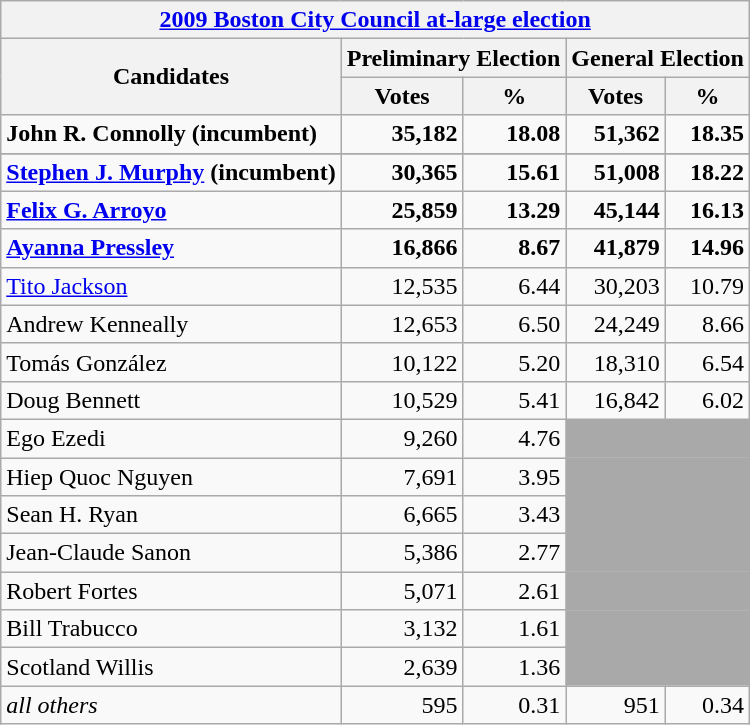<table class=wikitable>
<tr>
<th colspan=5><a href='#'>2009 Boston City Council at-large election</a></th>
</tr>
<tr>
<th colspan=1 rowspan=2><strong>Candidates</strong></th>
<th colspan=2><strong>Preliminary Election</strong></th>
<th colspan=2><strong>General Election</strong></th>
</tr>
<tr>
<th>Votes</th>
<th>%</th>
<th>Votes</th>
<th>%</th>
</tr>
<tr>
<td><strong>John R. Connolly (incumbent)</strong></td>
<td align="right"><strong>35,182</strong></td>
<td align="right"><strong>18.08</strong></td>
<td align="right"><strong>51,362</strong></td>
<td align="right"><strong>18.35</strong></td>
</tr>
<tr>
</tr>
<tr>
<td><strong><a href='#'>Stephen J. Murphy</a> (incumbent)</strong></td>
<td align="right"><strong>30,365</strong></td>
<td align="right"><strong>15.61</strong></td>
<td align="right"><strong>51,008</strong></td>
<td align="right"><strong>18.22</strong></td>
</tr>
<tr>
<td><strong><a href='#'>Felix G. Arroyo</a></strong></td>
<td align="right"><strong>25,859</strong></td>
<td align="right"><strong>13.29</strong></td>
<td align="right"><strong>45,144</strong></td>
<td align="right"><strong>16.13</strong></td>
</tr>
<tr>
<td><strong><a href='#'>Ayanna Pressley</a></strong></td>
<td align="right"><strong>16,866</strong></td>
<td align="right"><strong>8.67</strong></td>
<td align="right"><strong>41,879</strong></td>
<td align="right"><strong>14.96</strong></td>
</tr>
<tr>
<td><a href='#'>Tito Jackson</a></td>
<td align="right">12,535</td>
<td align="right">6.44</td>
<td align="right">30,203</td>
<td align="right">10.79</td>
</tr>
<tr>
<td>Andrew Kenneally</td>
<td align="right">12,653</td>
<td align="right">6.50</td>
<td align="right">24,249</td>
<td align="right">8.66</td>
</tr>
<tr>
<td>Tomás González</td>
<td align="right">10,122</td>
<td align="right">5.20</td>
<td align="right">18,310</td>
<td align="right">6.54</td>
</tr>
<tr>
<td>Doug Bennett</td>
<td align="right">10,529</td>
<td align="right">5.41</td>
<td align="right">16,842</td>
<td align="right">6.02</td>
</tr>
<tr>
<td>Ego Ezedi</td>
<td align="right">9,260</td>
<td align="right">4.76</td>
<td colspan=2 bgcolor=darkgray></td>
</tr>
<tr>
<td>Hiep Quoc Nguyen</td>
<td align="right">7,691</td>
<td align="right">3.95</td>
<td colspan=2 bgcolor=darkgray></td>
</tr>
<tr>
<td>Sean H. Ryan</td>
<td align="right">6,665</td>
<td align="right">3.43</td>
<td colspan=2 bgcolor=darkgray></td>
</tr>
<tr>
<td>Jean-Claude Sanon</td>
<td align="right">5,386</td>
<td align="right">2.77</td>
<td colspan=2 bgcolor=darkgray></td>
</tr>
<tr>
<td>Robert Fortes</td>
<td align="right">5,071</td>
<td align="right">2.61</td>
<td colspan=2 bgcolor=darkgray></td>
</tr>
<tr>
<td>Bill Trabucco</td>
<td align="right">3,132</td>
<td align="right">1.61</td>
<td colspan=2 bgcolor=darkgray></td>
</tr>
<tr>
<td>Scotland Willis</td>
<td align="right">2,639</td>
<td align="right">1.36</td>
<td colspan=2 bgcolor=darkgray></td>
</tr>
<tr>
<td><em>all others</em></td>
<td align="right">595</td>
<td align="right">0.31</td>
<td align="right">951</td>
<td align="right">0.34</td>
</tr>
</table>
